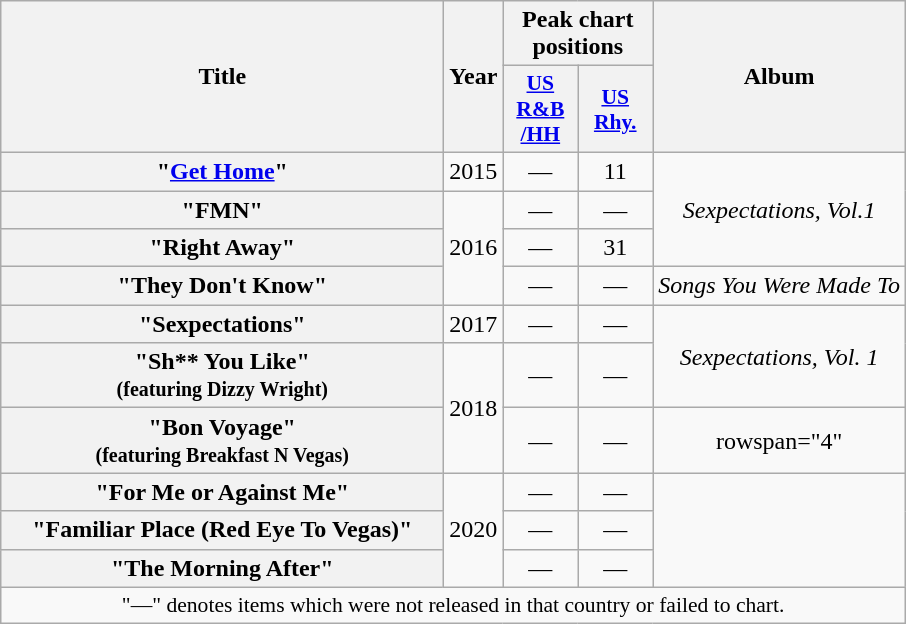<table class="wikitable plainrowheaders" style="text-align:center;">
<tr>
<th scope="col" rowspan="2" style="width:18em;">Title</th>
<th scope="col" rowspan="2">Year</th>
<th scope="col" colspan="2">Peak chart positions</th>
<th scope="col" rowspan="2">Album</th>
</tr>
<tr>
<th scope="col" style="width:3em;font-size:90%;"><a href='#'>US<br>R&B<br>/HH</a></th>
<th scope="col" style="width:3em;font-size:90%;"><a href='#'>US<br>Rhy.</a></th>
</tr>
<tr>
<th scope="row">"<a href='#'>Get Home</a>"<br></th>
<td>2015</td>
<td>—</td>
<td>11</td>
<td rowspan="3"><em>Sexpectations, Vol.1</em></td>
</tr>
<tr>
<th scope="row">"FMN"<br></th>
<td rowspan="3">2016</td>
<td>—</td>
<td>—</td>
</tr>
<tr>
<th scope="row">"Right Away"</th>
<td>—</td>
<td>31</td>
</tr>
<tr>
<th scope="row">"They Don't Know"</th>
<td>—</td>
<td>—</td>
<td rowspan="1"><em>Songs You Were Made To</em></td>
</tr>
<tr>
<th scope="row">"Sexpectations"</th>
<td>2017</td>
<td>—</td>
<td>—</td>
<td rowspan="2"><em>Sexpectations, Vol. 1</em></td>
</tr>
<tr>
<th scope="row">"Sh** You Like"<br><small>(featuring Dizzy Wright)</small></th>
<td rowspan="2">2018</td>
<td>—</td>
<td>—</td>
</tr>
<tr>
<th scope="row">"Bon Voyage"<br><small>(featuring Breakfast N Vegas)</small></th>
<td>—</td>
<td>—</td>
<td>rowspan="4" </td>
</tr>
<tr>
<th scope="row">"For Me or Against Me"</th>
<td rowspan="3">2020</td>
<td>—</td>
<td>—</td>
</tr>
<tr>
<th scope="row">"Familiar Place (Red Eye To Vegas)"</th>
<td>—</td>
<td>—</td>
</tr>
<tr>
<th scope="row">"The Morning After"</th>
<td>—</td>
<td>—</td>
</tr>
<tr>
<td colspan="16" style="font-size:90%">"—" denotes items which were not released in that country or failed to chart.</td>
</tr>
</table>
